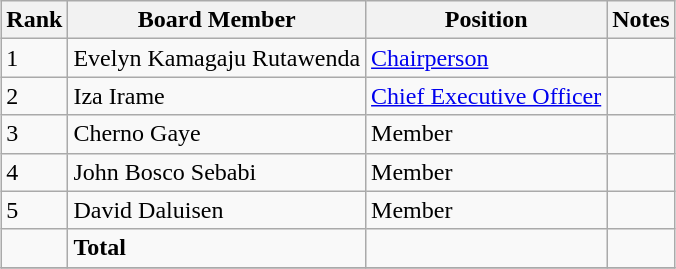<table class="wikitable sortable" style="margin: 0.5em auto">
<tr>
<th>Rank</th>
<th>Board Member</th>
<th>Position</th>
<th>Notes</th>
</tr>
<tr>
<td>1</td>
<td>Evelyn Kamagaju Rutawenda</td>
<td><a href='#'>Chairperson</a></td>
<td></td>
</tr>
<tr>
<td>2</td>
<td>Iza Irame</td>
<td><a href='#'>Chief Executive Officer</a></td>
<td></td>
</tr>
<tr>
<td>3</td>
<td>Cherno Gaye</td>
<td>Member</td>
<td></td>
</tr>
<tr>
<td>4</td>
<td>John Bosco Sebabi</td>
<td>Member</td>
<td></td>
</tr>
<tr>
<td>5</td>
<td>David Daluisen</td>
<td>Member</td>
<td></td>
</tr>
<tr>
<td></td>
<td><strong>Total</strong></td>
<td></td>
<td></td>
</tr>
<tr>
</tr>
</table>
